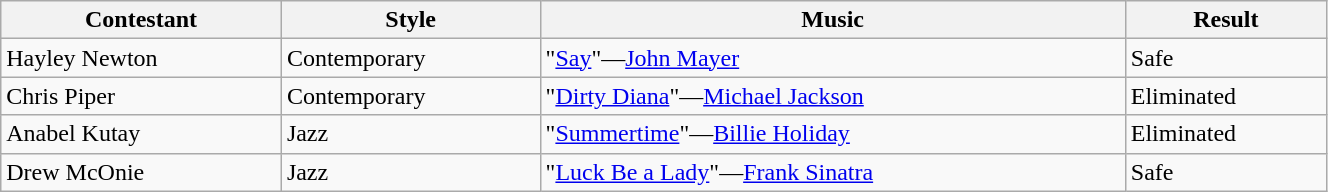<table class="wikitable" style="width:70%;">
<tr>
<th>Contestant</th>
<th>Style</th>
<th>Music</th>
<th>Result</th>
</tr>
<tr>
<td>Hayley Newton</td>
<td>Contemporary</td>
<td>"<a href='#'>Say</a>"—<a href='#'>John Mayer</a></td>
<td>Safe</td>
</tr>
<tr>
<td>Chris Piper</td>
<td>Contemporary</td>
<td>"<a href='#'>Dirty Diana</a>"—<a href='#'>Michael Jackson</a></td>
<td>Eliminated</td>
</tr>
<tr>
<td>Anabel Kutay</td>
<td>Jazz</td>
<td>"<a href='#'>Summertime</a>"—<a href='#'>Billie Holiday</a></td>
<td>Eliminated</td>
</tr>
<tr>
<td>Drew McOnie</td>
<td>Jazz</td>
<td>"<a href='#'>Luck Be a Lady</a>"—<a href='#'>Frank Sinatra</a></td>
<td>Safe</td>
</tr>
</table>
